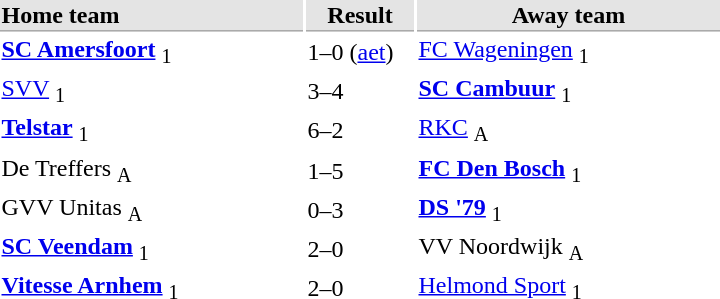<table style="float:right;">
<tr bgcolor="#E4E4E4">
<th style="border-bottom:1px solid #AAAAAA" width="200" align="left">Home team</th>
<th style="border-bottom:1px solid #AAAAAA" width="70" align="center">Result</th>
<th style="border-bottom:1px solid #AAAAAA" width="200">Away team</th>
</tr>
<tr>
<td><strong><a href='#'>SC Amersfoort</a></strong> <sub>1</sub></td>
<td>1–0 (<a href='#'>aet</a>)</td>
<td><a href='#'>FC Wageningen</a> <sub>1</sub></td>
</tr>
<tr>
<td><a href='#'>SVV</a> <sub>1</sub></td>
<td>3–4</td>
<td><strong><a href='#'>SC Cambuur</a></strong> <sub>1</sub></td>
</tr>
<tr>
<td><strong><a href='#'>Telstar</a></strong> <sub>1</sub></td>
<td>6–2</td>
<td><a href='#'>RKC</a> <sub>A</sub></td>
</tr>
<tr>
<td>De Treffers <sub>A</sub></td>
<td>1–5</td>
<td><strong><a href='#'>FC Den Bosch</a></strong> <sub>1</sub></td>
</tr>
<tr>
<td>GVV Unitas <sub>A</sub></td>
<td>0–3</td>
<td><strong><a href='#'>DS '79</a></strong> <sub>1</sub></td>
</tr>
<tr>
<td><strong><a href='#'>SC Veendam</a></strong> <sub>1</sub></td>
<td>2–0</td>
<td>VV Noordwijk <sub>A</sub></td>
</tr>
<tr>
<td><strong><a href='#'>Vitesse Arnhem</a></strong> <sub>1</sub></td>
<td>2–0</td>
<td><a href='#'>Helmond Sport</a> <sub>1</sub></td>
</tr>
</table>
